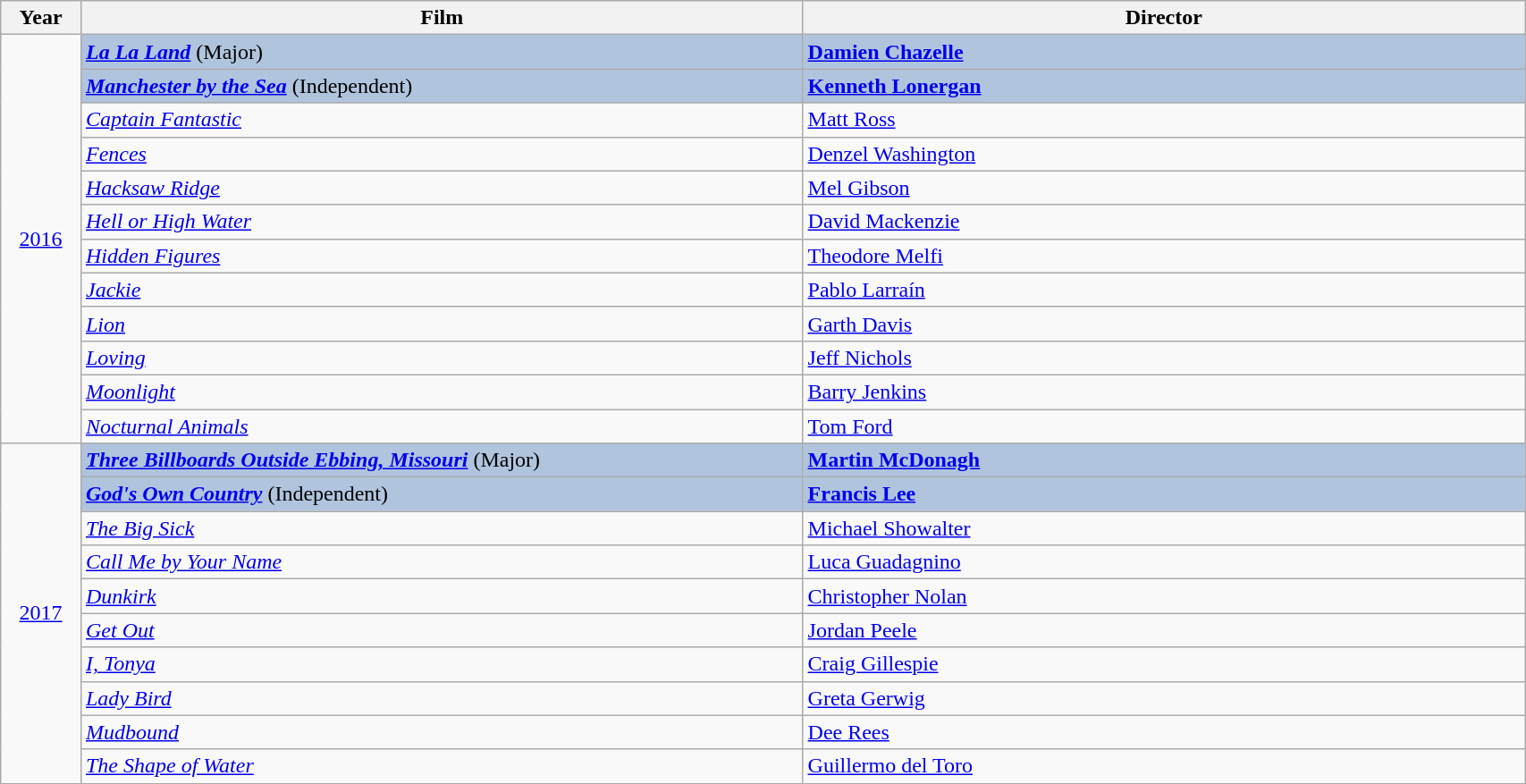<table class="wikitable" width="90%" cellpadding="5">
<tr>
<th width="5%">Year</th>
<th width="45%">Film</th>
<th width="45%">Director</th>
</tr>
<tr>
<td rowspan="12" style="text-align:center;"><a href='#'>2016</a><br></td>
<td style="background:#B0C4DE;"><strong><em><a href='#'>La La Land</a></em></strong> (Major)</td>
<td style="background:#B0C4DE;"><strong><a href='#'>Damien Chazelle</a></strong></td>
</tr>
<tr>
<td style="background:#B0C4DE;"><strong><em><a href='#'>Manchester by the Sea</a></em></strong> (Independent)</td>
<td style="background:#B0C4DE;"><strong><a href='#'>Kenneth Lonergan</a></strong></td>
</tr>
<tr>
<td><em><a href='#'>Captain Fantastic</a></em></td>
<td><a href='#'>Matt Ross</a></td>
</tr>
<tr>
<td><em><a href='#'>Fences</a></em></td>
<td><a href='#'>Denzel Washington</a></td>
</tr>
<tr>
<td><em><a href='#'>Hacksaw Ridge</a></em></td>
<td><a href='#'>Mel Gibson</a></td>
</tr>
<tr>
<td><em><a href='#'>Hell or High Water</a></em></td>
<td><a href='#'>David Mackenzie</a></td>
</tr>
<tr>
<td><em><a href='#'>Hidden Figures</a></em></td>
<td><a href='#'>Theodore Melfi</a></td>
</tr>
<tr>
<td><em><a href='#'>Jackie</a></em></td>
<td><a href='#'>Pablo Larraín</a></td>
</tr>
<tr>
<td><em><a href='#'>Lion</a></em></td>
<td><a href='#'>Garth Davis</a></td>
</tr>
<tr>
<td><em><a href='#'>Loving</a></em></td>
<td><a href='#'>Jeff Nichols</a></td>
</tr>
<tr>
<td><em><a href='#'>Moonlight</a></em></td>
<td><a href='#'>Barry Jenkins</a></td>
</tr>
<tr>
<td><em><a href='#'>Nocturnal Animals</a></em></td>
<td><a href='#'>Tom Ford</a></td>
</tr>
<tr>
<td rowspan="12" style="text-align:center;"><a href='#'>2017</a><br></td>
<td style="background:#B0C4DE;"><strong><em><a href='#'>Three Billboards Outside Ebbing, Missouri</a></em></strong> (Major)</td>
<td style="background:#B0C4DE;"><strong><a href='#'>Martin McDonagh</a></strong></td>
</tr>
<tr>
<td style="background:#B0C4DE;"><strong><em><a href='#'>God's Own Country</a></em></strong> (Independent)</td>
<td style="background:#B0C4DE;"><strong><a href='#'>Francis Lee</a></strong></td>
</tr>
<tr>
<td><em><a href='#'>The Big Sick</a></em></td>
<td><a href='#'>Michael Showalter</a></td>
</tr>
<tr>
<td><em><a href='#'>Call Me by Your Name</a></em></td>
<td><a href='#'>Luca Guadagnino</a></td>
</tr>
<tr>
<td><em><a href='#'>Dunkirk</a></em></td>
<td><a href='#'>Christopher Nolan</a></td>
</tr>
<tr>
<td><em><a href='#'>Get Out</a></em></td>
<td><a href='#'>Jordan Peele</a></td>
</tr>
<tr>
<td><em><a href='#'>I, Tonya</a></em></td>
<td><a href='#'>Craig Gillespie</a></td>
</tr>
<tr>
<td><em><a href='#'>Lady Bird</a></em></td>
<td><a href='#'>Greta Gerwig</a></td>
</tr>
<tr>
<td><em><a href='#'>Mudbound</a></em></td>
<td><a href='#'>Dee Rees</a></td>
</tr>
<tr>
<td><em><a href='#'>The Shape of Water</a></em></td>
<td><a href='#'>Guillermo del Toro</a></td>
</tr>
</table>
